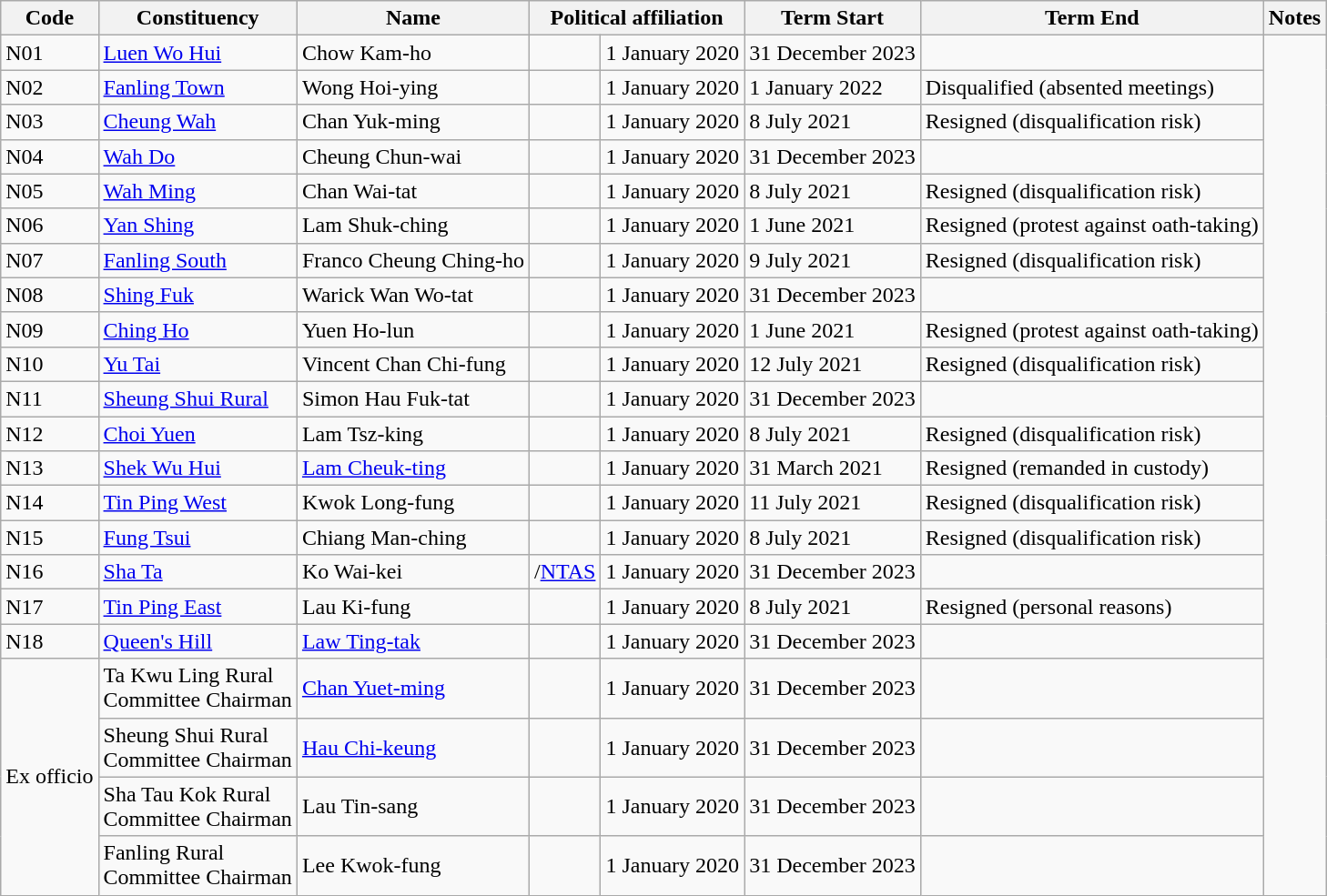<table class="wikitable sortable" border=1>
<tr>
<th>Code</th>
<th>Constituency</th>
<th>Name</th>
<th colspan=2>Political affiliation</th>
<th>Term Start</th>
<th>Term End</th>
<th>Notes</th>
</tr>
<tr>
<td>N01</td>
<td><a href='#'>Luen Wo Hui</a></td>
<td>Chow Kam-ho</td>
<td></td>
<td>1 January 2020</td>
<td>31 December 2023</td>
<td></td>
</tr>
<tr>
<td>N02</td>
<td><a href='#'>Fanling Town</a></td>
<td>Wong Hoi-ying</td>
<td></td>
<td>1 January 2020</td>
<td>1 January 2022</td>
<td>Disqualified (absented meetings)</td>
</tr>
<tr>
<td>N03</td>
<td><a href='#'>Cheung Wah</a></td>
<td>Chan Yuk-ming</td>
<td></td>
<td>1 January 2020</td>
<td>8 July 2021</td>
<td>Resigned (disqualification risk)</td>
</tr>
<tr>
<td>N04</td>
<td><a href='#'>Wah Do</a></td>
<td>Cheung Chun-wai</td>
<td></td>
<td>1 January 2020</td>
<td>31 December 2023</td>
<td></td>
</tr>
<tr>
<td>N05</td>
<td><a href='#'>Wah Ming</a></td>
<td>Chan Wai-tat</td>
<td></td>
<td>1 January 2020</td>
<td>8 July 2021</td>
<td>Resigned (disqualification risk)</td>
</tr>
<tr>
<td>N06</td>
<td><a href='#'>Yan Shing</a></td>
<td>Lam Shuk-ching</td>
<td></td>
<td>1 January 2020</td>
<td>1 June 2021</td>
<td>Resigned (protest against oath-taking)</td>
</tr>
<tr>
<td>N07</td>
<td><a href='#'>Fanling South</a></td>
<td>Franco Cheung Ching-ho</td>
<td></td>
<td>1 January 2020</td>
<td>9 July 2021</td>
<td>Resigned (disqualification risk)</td>
</tr>
<tr>
<td>N08</td>
<td><a href='#'>Shing Fuk</a></td>
<td>Warick Wan Wo-tat</td>
<td></td>
<td>1 January 2020</td>
<td>31 December 2023</td>
<td></td>
</tr>
<tr>
<td>N09</td>
<td><a href='#'>Ching Ho</a></td>
<td>Yuen Ho-lun</td>
<td></td>
<td>1 January 2020</td>
<td>1 June 2021</td>
<td>Resigned (protest against oath-taking)</td>
</tr>
<tr>
<td>N10</td>
<td><a href='#'>Yu Tai</a></td>
<td>Vincent Chan Chi-fung</td>
<td></td>
<td>1 January 2020</td>
<td>12 July 2021</td>
<td>Resigned (disqualification risk)</td>
</tr>
<tr>
<td>N11</td>
<td><a href='#'>Sheung Shui Rural</a></td>
<td>Simon Hau Fuk-tat</td>
<td></td>
<td>1 January 2020</td>
<td>31 December 2023</td>
<td></td>
</tr>
<tr>
<td>N12</td>
<td><a href='#'>Choi Yuen</a></td>
<td>Lam Tsz-king</td>
<td></td>
<td>1 January 2020</td>
<td>8 July 2021</td>
<td>Resigned (disqualification risk)</td>
</tr>
<tr>
<td>N13</td>
<td><a href='#'>Shek Wu Hui</a></td>
<td><a href='#'>Lam Cheuk-ting</a></td>
<td></td>
<td>1 January 2020</td>
<td>31 March 2021</td>
<td>Resigned (remanded in custody)</td>
</tr>
<tr>
<td>N14</td>
<td><a href='#'>Tin Ping West</a></td>
<td>Kwok Long-fung</td>
<td></td>
<td>1 January 2020</td>
<td>11 July 2021</td>
<td>Resigned (disqualification risk)</td>
</tr>
<tr>
<td>N15</td>
<td><a href='#'>Fung Tsui</a></td>
<td>Chiang Man-ching</td>
<td></td>
<td>1 January 2020</td>
<td>8 July 2021</td>
<td>Resigned (disqualification risk)</td>
</tr>
<tr>
<td>N16</td>
<td><a href='#'>Sha Ta</a></td>
<td>Ko Wai-kei</td>
<td>/<a href='#'>NTAS</a></td>
<td>1 January 2020</td>
<td>31 December 2023</td>
<td></td>
</tr>
<tr>
<td>N17</td>
<td><a href='#'>Tin Ping East</a></td>
<td>Lau Ki-fung</td>
<td></td>
<td>1 January 2020</td>
<td>8 July 2021</td>
<td>Resigned (personal reasons)</td>
</tr>
<tr>
<td>N18</td>
<td><a href='#'>Queen's Hill</a></td>
<td><a href='#'>Law Ting-tak</a></td>
<td></td>
<td>1 January 2020</td>
<td>31 December 2023</td>
<td></td>
</tr>
<tr>
<td rowspan=4>Ex officio</td>
<td>Ta Kwu Ling Rural<br>Committee Chairman</td>
<td><a href='#'>Chan Yuet-ming</a></td>
<td></td>
<td>1 January 2020</td>
<td>31 December 2023</td>
<td></td>
</tr>
<tr>
<td>Sheung Shui Rural<br>Committee Chairman</td>
<td><a href='#'>Hau Chi-keung</a></td>
<td></td>
<td>1 January 2020</td>
<td>31 December 2023</td>
<td></td>
</tr>
<tr>
<td>Sha Tau Kok Rural<br>Committee Chairman</td>
<td>Lau Tin-sang</td>
<td></td>
<td>1 January 2020</td>
<td>31 December 2023</td>
<td></td>
</tr>
<tr>
<td>Fanling Rural<br>Committee Chairman</td>
<td>Lee Kwok-fung</td>
<td></td>
<td>1 January 2020</td>
<td>31 December 2023</td>
<td></td>
</tr>
</table>
